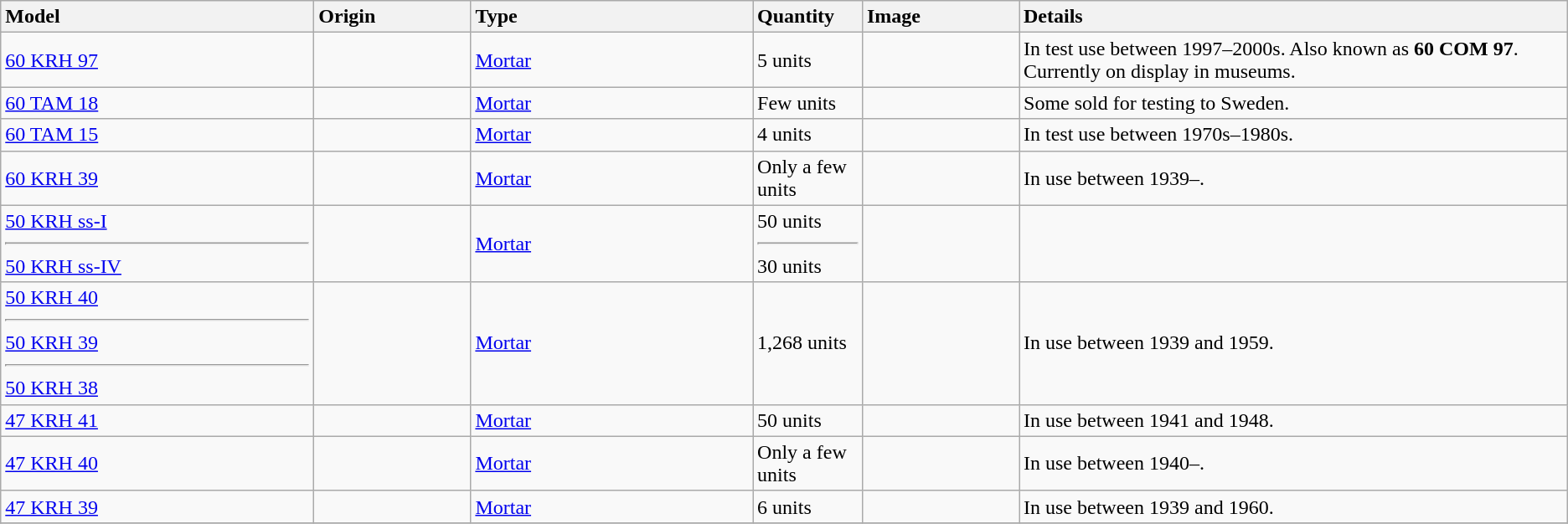<table class="wikitable sortable">
<tr>
<th style="text-align: left; width:20%;">Model</th>
<th style="text-align: left; width:10%;">Origin</th>
<th style="text-align: left; width:18%;">Type</th>
<th style="text-align: left; width:7%;">Quantity</th>
<th style="text-align: left; width:10%;">Image</th>
<th style="text-align: left; width:35%;">Details</th>
</tr>
<tr>
<td><a href='#'>60 KRH 97</a></td>
<td></td>
<td><a href='#'>Mortar</a></td>
<td>5 units</td>
<td></td>
<td>In test use between 1997–2000s. Also known as <strong>60 COM 97</strong>. Currently on display in museums.</td>
</tr>
<tr>
<td><a href='#'>60 TAM 18</a></td>
<td></td>
<td><a href='#'>Mortar</a></td>
<td>Few units</td>
<td></td>
<td>Some sold for testing to Sweden.</td>
</tr>
<tr>
<td><a href='#'>60 TAM 15</a></td>
<td></td>
<td><a href='#'>Mortar</a></td>
<td>4 units</td>
<td></td>
<td>In test use between 1970s–1980s.</td>
</tr>
<tr>
<td><a href='#'>60 KRH 39</a></td>
<td></td>
<td><a href='#'>Mortar</a></td>
<td>Only a few units</td>
<td></td>
<td>In use between 1939–.</td>
</tr>
<tr>
<td><a href='#'>50 KRH ss-I</a><hr><a href='#'>50 KRH ss-IV</a></td>
<td></td>
<td><a href='#'>Mortar</a></td>
<td>50 units<hr>30 units</td>
<td></td>
<td></td>
</tr>
<tr>
<td><a href='#'>50 KRH 40</a><hr><a href='#'>50 KRH 39</a><hr><a href='#'>50 KRH 38</a></td>
<td></td>
<td><a href='#'>Mortar</a></td>
<td>1,268 units</td>
<td></td>
<td>In use between 1939 and 1959.</td>
</tr>
<tr>
<td><a href='#'>47 KRH 41</a></td>
<td></td>
<td><a href='#'>Mortar</a></td>
<td>50 units</td>
<td></td>
<td>In use between 1941 and 1948.</td>
</tr>
<tr>
<td><a href='#'>47 KRH 40</a></td>
<td></td>
<td><a href='#'>Mortar</a></td>
<td>Only a few units</td>
<td></td>
<td>In use between 1940–.</td>
</tr>
<tr>
<td><a href='#'>47 KRH 39</a></td>
<td></td>
<td><a href='#'>Mortar</a></td>
<td>6 units</td>
<td></td>
<td>In use between 1939 and 1960.</td>
</tr>
<tr>
</tr>
</table>
